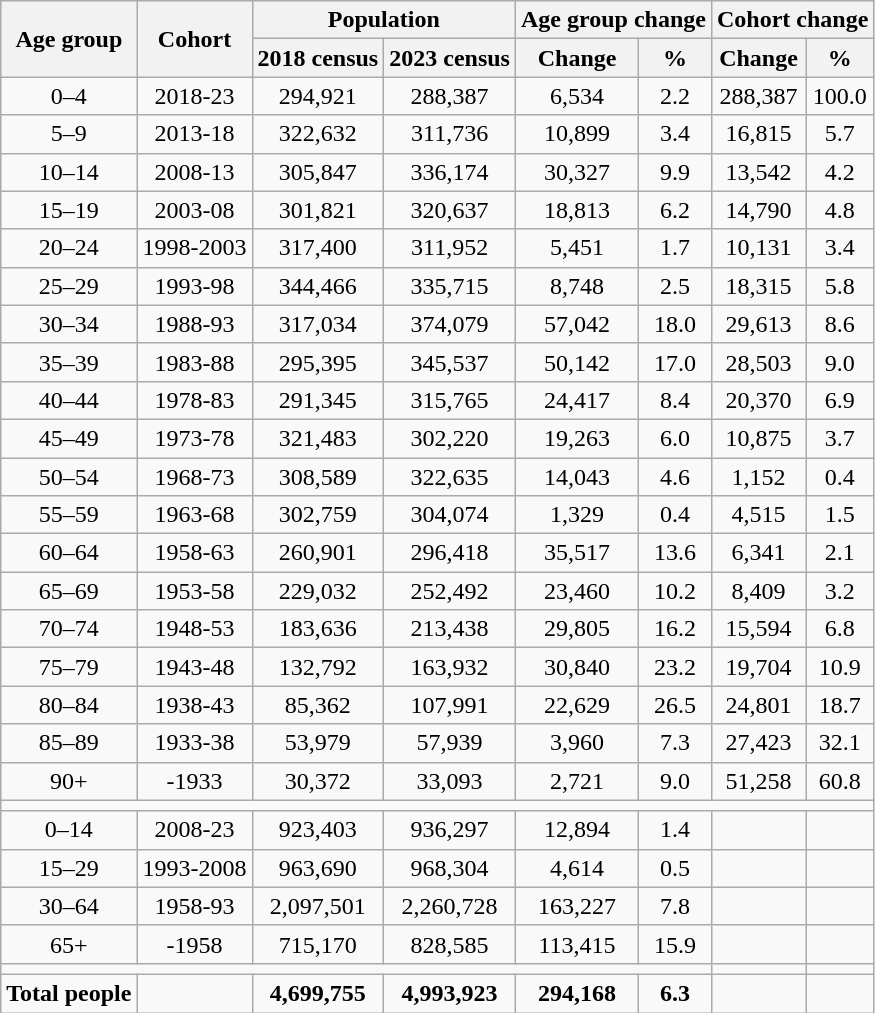<table class="wikitable sortable" style="text-align:center;">
<tr>
<th rowspan="2">Age group</th>
<th rowspan="2">Cohort</th>
<th colspan="2">Population</th>
<th colspan="2">Age group change</th>
<th colspan="2">Cohort change</th>
</tr>
<tr>
<th>2018 census</th>
<th>2023 census</th>
<th>Change</th>
<th>%</th>
<th>Change</th>
<th>%</th>
</tr>
<tr>
<td>0–4</td>
<td>2018-23</td>
<td>294,921</td>
<td>288,387</td>
<td>6,534</td>
<td>2.2</td>
<td>288,387</td>
<td>100.0</td>
</tr>
<tr>
<td>5–9</td>
<td>2013-18</td>
<td>322,632</td>
<td>311,736</td>
<td>10,899</td>
<td>3.4</td>
<td>16,815</td>
<td>5.7</td>
</tr>
<tr>
<td>10–14</td>
<td>2008-13</td>
<td>305,847</td>
<td>336,174</td>
<td>30,327</td>
<td>9.9</td>
<td>13,542</td>
<td>4.2</td>
</tr>
<tr>
<td>15–19</td>
<td>2003-08</td>
<td>301,821</td>
<td>320,637</td>
<td>18,813</td>
<td>6.2</td>
<td>14,790</td>
<td>4.8</td>
</tr>
<tr>
<td>20–24</td>
<td>1998-2003</td>
<td>317,400</td>
<td>311,952</td>
<td>5,451</td>
<td>1.7</td>
<td>10,131</td>
<td>3.4</td>
</tr>
<tr>
<td>25–29</td>
<td>1993-98</td>
<td>344,466</td>
<td>335,715</td>
<td>8,748</td>
<td>2.5</td>
<td>18,315</td>
<td>5.8</td>
</tr>
<tr>
<td>30–34</td>
<td>1988-93</td>
<td>317,034</td>
<td>374,079</td>
<td>57,042</td>
<td>18.0</td>
<td>29,613</td>
<td>8.6</td>
</tr>
<tr>
<td>35–39</td>
<td>1983-88</td>
<td>295,395</td>
<td>345,537</td>
<td>50,142</td>
<td>17.0</td>
<td>28,503</td>
<td>9.0</td>
</tr>
<tr>
<td>40–44</td>
<td>1978-83</td>
<td>291,345</td>
<td>315,765</td>
<td>24,417</td>
<td>8.4</td>
<td>20,370</td>
<td>6.9</td>
</tr>
<tr>
<td>45–49</td>
<td>1973-78</td>
<td>321,483</td>
<td>302,220</td>
<td>19,263</td>
<td>6.0</td>
<td>10,875</td>
<td>3.7</td>
</tr>
<tr>
<td>50–54</td>
<td>1968-73</td>
<td>308,589</td>
<td>322,635</td>
<td>14,043</td>
<td>4.6</td>
<td>1,152</td>
<td>0.4</td>
</tr>
<tr>
<td>55–59</td>
<td>1963-68</td>
<td>302,759</td>
<td>304,074</td>
<td>1,329</td>
<td>0.4</td>
<td>4,515</td>
<td>1.5</td>
</tr>
<tr>
<td>60–64</td>
<td>1958-63</td>
<td>260,901</td>
<td>296,418</td>
<td>35,517</td>
<td>13.6</td>
<td>6,341</td>
<td>2.1</td>
</tr>
<tr>
<td>65–69</td>
<td>1953-58</td>
<td>229,032</td>
<td>252,492</td>
<td>23,460</td>
<td>10.2</td>
<td>8,409</td>
<td>3.2</td>
</tr>
<tr>
<td>70–74</td>
<td>1948-53</td>
<td>183,636</td>
<td>213,438</td>
<td>29,805</td>
<td>16.2</td>
<td>15,594</td>
<td>6.8</td>
</tr>
<tr>
<td>75–79</td>
<td>1943-48</td>
<td>132,792</td>
<td>163,932</td>
<td>30,840</td>
<td>23.2</td>
<td>19,704</td>
<td>10.9</td>
</tr>
<tr>
<td>80–84</td>
<td>1938-43</td>
<td>85,362</td>
<td>107,991</td>
<td>22,629</td>
<td>26.5</td>
<td>24,801</td>
<td>18.7</td>
</tr>
<tr>
<td>85–89</td>
<td>1933-38</td>
<td>53,979</td>
<td>57,939</td>
<td>3,960</td>
<td>7.3</td>
<td>27,423</td>
<td>32.1</td>
</tr>
<tr>
<td>90+</td>
<td>-1933</td>
<td>30,372</td>
<td>33,093</td>
<td>2,721</td>
<td>9.0</td>
<td>51,258</td>
<td>60.8</td>
</tr>
<tr>
<td colspan="8"></td>
</tr>
<tr>
<td>0–14</td>
<td>2008-23</td>
<td>923,403</td>
<td>936,297</td>
<td>12,894</td>
<td>1.4</td>
<td></td>
<td></td>
</tr>
<tr>
<td>15–29</td>
<td>1993-2008</td>
<td>963,690</td>
<td>968,304</td>
<td>4,614</td>
<td>0.5</td>
<td></td>
<td></td>
</tr>
<tr>
<td>30–64</td>
<td>1958-93</td>
<td>2,097,501</td>
<td>2,260,728</td>
<td>163,227</td>
<td>7.8</td>
<td></td>
<td></td>
</tr>
<tr>
<td>65+</td>
<td>-1958</td>
<td>715,170</td>
<td>828,585</td>
<td>113,415</td>
<td>15.9</td>
<td></td>
<td></td>
</tr>
<tr>
<td colspan="6"></td>
<td></td>
<td></td>
</tr>
<tr>
<td><strong>Total people</strong></td>
<td></td>
<td><strong>4,699,755</strong></td>
<td><strong>4,993,923</strong></td>
<td><strong>294,168</strong></td>
<td><strong>6.3</strong></td>
<td></td>
<td></td>
</tr>
</table>
